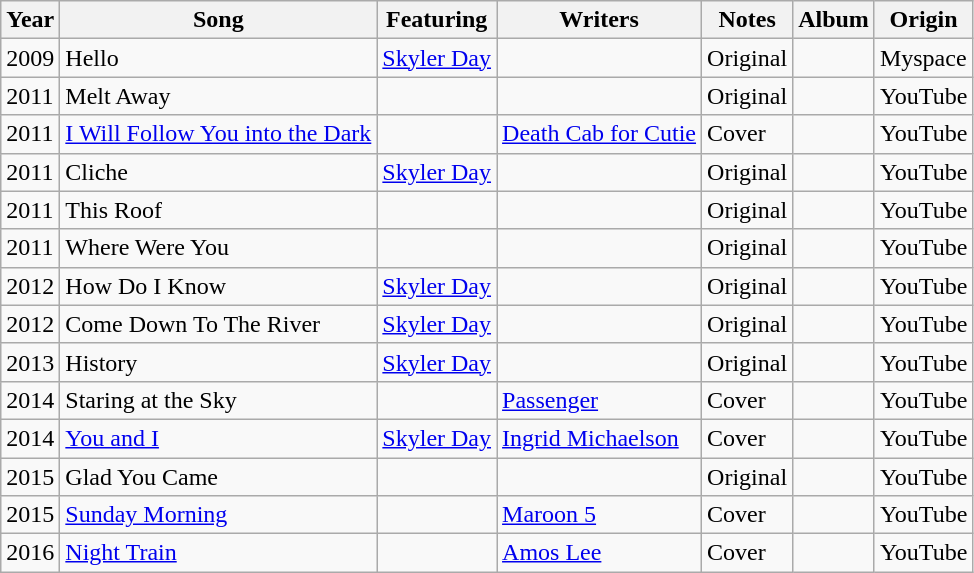<table class="wikitable">
<tr>
<th>Year</th>
<th>Song</th>
<th>Featuring</th>
<th>Writers</th>
<th>Notes</th>
<th>Album</th>
<th>Origin</th>
</tr>
<tr>
<td>2009</td>
<td>Hello</td>
<td><a href='#'>Skyler Day</a></td>
<td></td>
<td>Original</td>
<td></td>
<td>Myspace</td>
</tr>
<tr>
<td>2011</td>
<td>Melt Away</td>
<td></td>
<td></td>
<td>Original</td>
<td></td>
<td>YouTube</td>
</tr>
<tr>
<td>2011</td>
<td><a href='#'>I Will Follow You into the Dark</a></td>
<td></td>
<td><a href='#'>Death Cab for Cutie</a></td>
<td>Cover</td>
<td></td>
<td>YouTube</td>
</tr>
<tr>
<td>2011</td>
<td>Cliche</td>
<td><a href='#'>Skyler Day</a></td>
<td></td>
<td>Original</td>
<td></td>
<td>YouTube</td>
</tr>
<tr>
<td>2011</td>
<td>This Roof</td>
<td></td>
<td></td>
<td>Original</td>
<td></td>
<td>YouTube</td>
</tr>
<tr>
<td>2011</td>
<td>Where Were You</td>
<td></td>
<td></td>
<td>Original</td>
<td></td>
<td>YouTube</td>
</tr>
<tr>
<td>2012</td>
<td>How Do I Know</td>
<td><a href='#'>Skyler Day</a></td>
<td></td>
<td>Original</td>
<td></td>
<td>YouTube</td>
</tr>
<tr>
<td>2012</td>
<td>Come Down To The River</td>
<td><a href='#'>Skyler Day</a></td>
<td></td>
<td>Original</td>
<td></td>
<td>YouTube</td>
</tr>
<tr>
<td>2013</td>
<td>History</td>
<td><a href='#'>Skyler Day</a></td>
<td></td>
<td>Original</td>
<td></td>
<td>YouTube</td>
</tr>
<tr>
<td>2014</td>
<td>Staring at the Sky</td>
<td></td>
<td><a href='#'>Passenger</a></td>
<td>Cover</td>
<td></td>
<td>YouTube</td>
</tr>
<tr>
<td>2014</td>
<td><a href='#'>You and I</a></td>
<td><a href='#'>Skyler Day</a></td>
<td><a href='#'>Ingrid Michaelson</a></td>
<td>Cover</td>
<td></td>
<td>YouTube</td>
</tr>
<tr>
<td>2015</td>
<td>Glad You Came</td>
<td></td>
<td></td>
<td>Original</td>
<td></td>
<td>YouTube</td>
</tr>
<tr>
<td>2015</td>
<td><a href='#'>Sunday Morning</a></td>
<td></td>
<td><a href='#'>Maroon 5</a></td>
<td>Cover</td>
<td></td>
<td>YouTube</td>
</tr>
<tr>
<td>2016</td>
<td><a href='#'>Night Train</a></td>
<td></td>
<td><a href='#'>Amos Lee</a></td>
<td>Cover</td>
<td></td>
<td>YouTube</td>
</tr>
</table>
